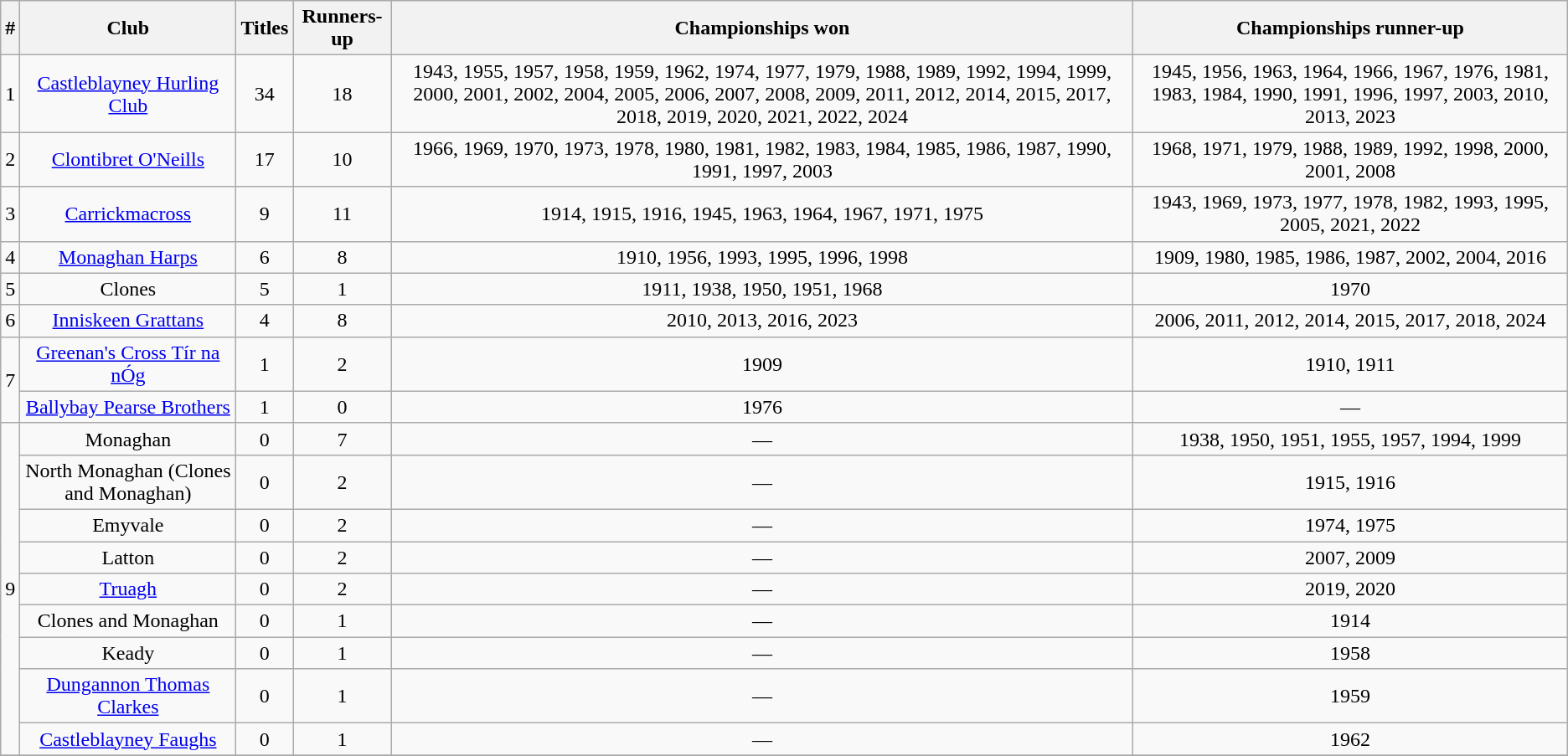<table class="wikitable sortable" style="text-align:center;">
<tr>
<th>#</th>
<th>Club</th>
<th>Titles</th>
<th>Runners-up</th>
<th>Championships won</th>
<th>Championships runner-up</th>
</tr>
<tr>
<td>1</td>
<td><a href='#'>Castleblayney Hurling Club</a></td>
<td>34</td>
<td>18</td>
<td>1943, 1955, 1957, 1958, 1959, 1962, 1974, 1977, 1979, 1988, 1989, 1992, 1994, 1999, 2000, 2001, 2002, 2004, 2005, 2006, 2007, 2008, 2009, 2011, 2012, 2014, 2015, 2017, 2018, 2019, 2020, 2021, 2022, 2024</td>
<td>1945, 1956, 1963, 1964, 1966, 1967, 1976, 1981, 1983, 1984, 1990, 1991, 1996, 1997, 2003, 2010, 2013, 2023</td>
</tr>
<tr>
<td>2</td>
<td><a href='#'>Clontibret O'Neills</a></td>
<td>17</td>
<td>10</td>
<td>1966, 1969, 1970, 1973, 1978, 1980, 1981, 1982, 1983, 1984, 1985, 1986, 1987, 1990, 1991, 1997, 2003</td>
<td>1968, 1971, 1979, 1988, 1989, 1992, 1998, 2000, 2001, 2008</td>
</tr>
<tr>
<td>3</td>
<td><a href='#'>Carrickmacross</a></td>
<td>9</td>
<td>11</td>
<td>1914, 1915, 1916, 1945, 1963, 1964, 1967, 1971, 1975</td>
<td>1943, 1969, 1973, 1977, 1978, 1982, 1993, 1995, 2005, 2021, 2022</td>
</tr>
<tr>
<td>4</td>
<td><a href='#'>Monaghan Harps</a></td>
<td>6</td>
<td>8</td>
<td>1910, 1956, 1993, 1995, 1996, 1998</td>
<td>1909, 1980, 1985, 1986, 1987, 2002, 2004, 2016</td>
</tr>
<tr>
<td>5</td>
<td>Clones</td>
<td>5</td>
<td>1</td>
<td>1911, 1938, 1950, 1951, 1968</td>
<td>1970</td>
</tr>
<tr>
<td>6</td>
<td><a href='#'>Inniskeen Grattans</a></td>
<td>4</td>
<td>8</td>
<td>2010, 2013, 2016, 2023</td>
<td>2006, 2011, 2012, 2014, 2015, 2017, 2018, 2024</td>
</tr>
<tr>
<td rowspan="2">7</td>
<td><a href='#'>Greenan's Cross Tír na nÓg</a></td>
<td>1</td>
<td>2</td>
<td>1909</td>
<td>1910, 1911</td>
</tr>
<tr>
<td><a href='#'>Ballybay Pearse Brothers</a></td>
<td>1</td>
<td>0</td>
<td>1976</td>
<td>—</td>
</tr>
<tr>
<td rowspan="9">9</td>
<td>Monaghan</td>
<td>0</td>
<td>7</td>
<td>—</td>
<td>1938, 1950, 1951, 1955, 1957, 1994, 1999</td>
</tr>
<tr>
<td>North Monaghan (Clones and Monaghan)</td>
<td>0</td>
<td>2</td>
<td>—</td>
<td>1915, 1916</td>
</tr>
<tr>
<td>Emyvale</td>
<td>0</td>
<td>2</td>
<td>—</td>
<td>1974, 1975</td>
</tr>
<tr>
<td>Latton</td>
<td>0</td>
<td>2</td>
<td>—</td>
<td>2007, 2009</td>
</tr>
<tr>
<td><a href='#'>Truagh</a></td>
<td>0</td>
<td>2</td>
<td>—</td>
<td>2019, 2020</td>
</tr>
<tr>
<td>Clones and Monaghan</td>
<td>0</td>
<td>1</td>
<td>—</td>
<td>1914</td>
</tr>
<tr>
<td>Keady</td>
<td>0</td>
<td>1</td>
<td>—</td>
<td>1958</td>
</tr>
<tr>
<td><a href='#'>Dungannon Thomas Clarkes</a></td>
<td>0</td>
<td>1</td>
<td>—</td>
<td>1959</td>
</tr>
<tr>
<td><a href='#'>Castleblayney Faughs</a></td>
<td>0</td>
<td>1</td>
<td>—</td>
<td>1962</td>
</tr>
<tr>
</tr>
</table>
